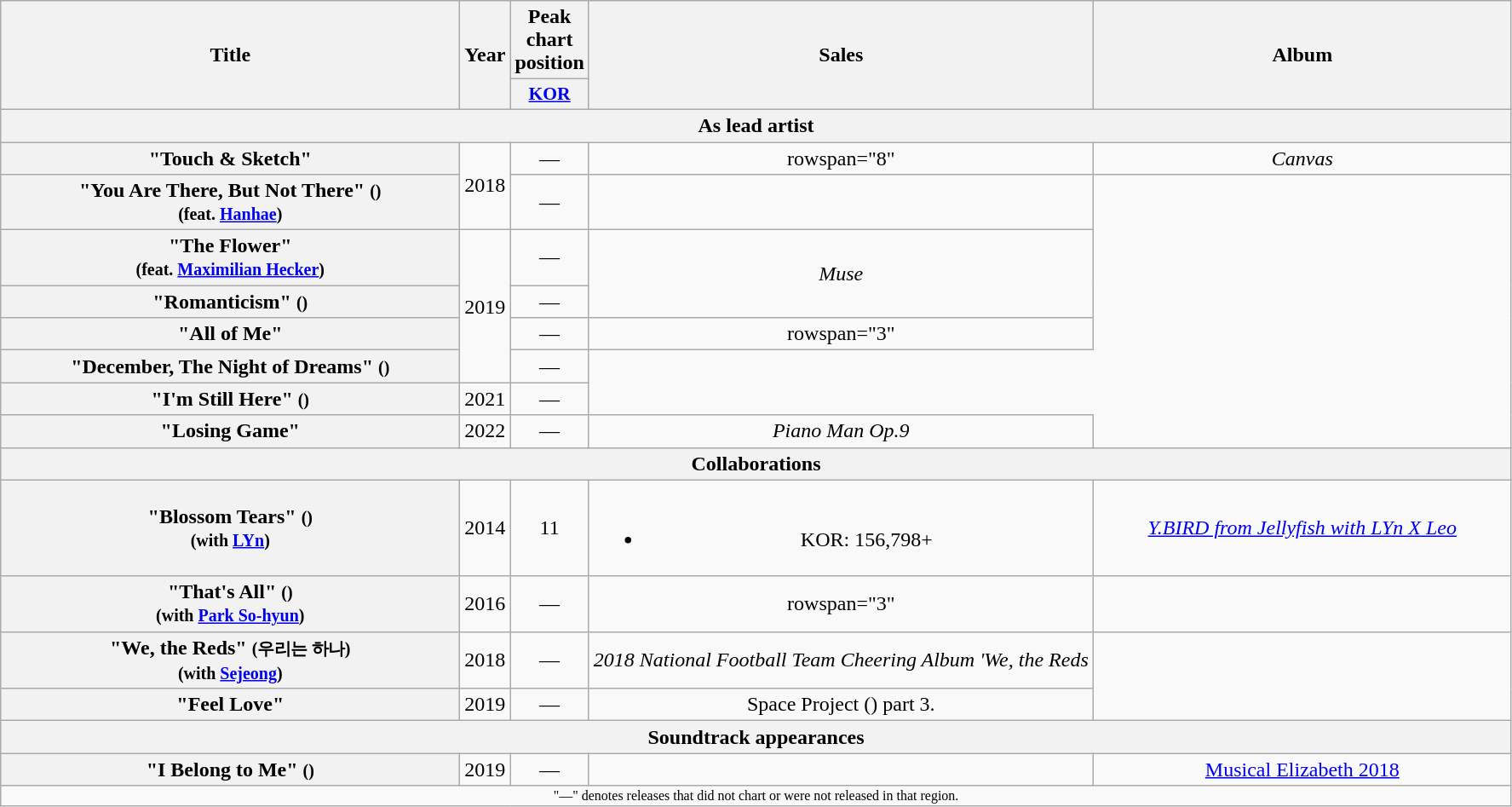<table class="wikitable plainrowheaders" style="text-align:center">
<tr>
<th scope="col" rowspan="2" style="width:22em;">Title</th>
<th scope="col" rowspan="2">Year</th>
<th scope="col">Peak chart position</th>
<th scope="col" rowspan="2">Sales</th>
<th scope="col" rowspan="2" style="width:20em;">Album</th>
</tr>
<tr>
<th style="width:3em;font-size:90%"><a href='#'>KOR</a><br></th>
</tr>
<tr>
<th colspan="5">As lead artist</th>
</tr>
<tr>
<th scope="row">"Touch & Sketch"</th>
<td rowspan="2">2018</td>
<td>—</td>
<td>rowspan="8" </td>
<td><em>Canvas</em></td>
</tr>
<tr>
<th scope="row">"You Are There, But Not There" <small>()<br>(feat. <a href='#'>Hanhae</a>)</small></th>
<td>—</td>
<td></td>
</tr>
<tr>
<th scope="row">"The Flower"<br><small> (feat. <a href='#'>Maximilian Hecker</a>)</small></th>
<td rowspan="4">2019</td>
<td>—</td>
<td rowspan="2"><em>Muse</em></td>
</tr>
<tr>
<th scope="row">"Romanticism" <small>()</small></th>
<td>—</td>
</tr>
<tr>
<th scope="row">"All of Me"</th>
<td>—</td>
<td>rowspan="3" </td>
</tr>
<tr>
<th scope="row">"December, The Night of Dreams" <small>()</small></th>
<td>—</td>
</tr>
<tr>
<th scope="row">"I'm Still Here" <small>()</small></th>
<td>2021</td>
<td>—</td>
</tr>
<tr>
<th scope="row">"Losing Game"</th>
<td>2022</td>
<td>—</td>
<td><em>Piano Man Op.9</em></td>
</tr>
<tr>
<th colspan="5">Collaborations</th>
</tr>
<tr>
<th scope="row">"Blossom Tears" <small>()</small><br><small>(with <a href='#'>LYn</a>)</small></th>
<td>2014</td>
<td>11</td>
<td><br><ul><li>KOR: 156,798+</li></ul></td>
<td><em><a href='#'>Y.BIRD from Jellyfish with LYn X Leo</a></em></td>
</tr>
<tr>
<th scope="row">"That's All" <small>()</small><br><small>(with <a href='#'>Park So-hyun</a>)</small></th>
<td>2016</td>
<td>—</td>
<td>rowspan="3" </td>
<td></td>
</tr>
<tr>
<th scope="row">"We, the Reds" <small>(우리는 하나)</small> <br><small>(with <a href='#'>Sejeong</a>)</small></th>
<td>2018</td>
<td>—</td>
<td><em>2018 National Football Team Cheering Album 'We, the Reds<strong></td>
</tr>
<tr>
<th scope="row">"Feel Love"</th>
<td>2019</td>
<td>—</td>
<td></em>Space Project () part 3.<em></td>
</tr>
<tr>
<th colspan="5">Soundtrack appearances</th>
</tr>
<tr>
<th scope="row">"I Belong to Me" <small>()</small></th>
<td>2019</td>
<td>—</td>
<td></td>
<td></em><a href='#'>Musical Elizabeth 2018</a><em></td>
</tr>
<tr>
<td align="center" colspan="6" style="font-size:8pt">"—" denotes releases that did not chart or were not released in that region.</td>
</tr>
</table>
